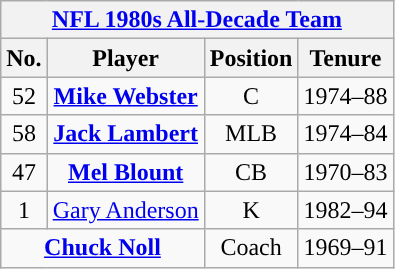<table class="wikitable" style="text-align:center">
<tr>
<th colspan="4"><a href='#'><span>NFL 1980s All-Decade Team</span></a></th>
</tr>
<tr>
<th>No.</th>
<th>Player</th>
<th>Position</th>
<th>Tenure</th>
</tr>
<tr>
<td>52</td>
<td><strong><a href='#'>Mike Webster</a></strong></td>
<td>C</td>
<td>1974–88</td>
</tr>
<tr>
<td>58</td>
<td><strong><a href='#'>Jack Lambert</a></strong></td>
<td>MLB</td>
<td>1974–84</td>
</tr>
<tr>
<td>47</td>
<td><strong><a href='#'>Mel Blount</a></strong></td>
<td>CB</td>
<td>1970–83</td>
</tr>
<tr>
<td>1</td>
<td><a href='#'>Gary Anderson</a></td>
<td>K</td>
<td>1982–94</td>
</tr>
<tr>
<td colspan="2"><strong><a href='#'>Chuck Noll</a></strong></td>
<td>Coach</td>
<td>1969–91</td>
</tr>
</table>
